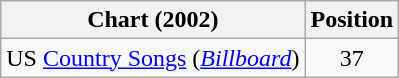<table class="wikitable sortable">
<tr>
<th scope="col">Chart (2002)</th>
<th scope="col">Position</th>
</tr>
<tr>
<td>US <a href='#'>Country Songs</a> (<em><a href='#'>Billboard</a></em>)</td>
<td align="center">37</td>
</tr>
</table>
